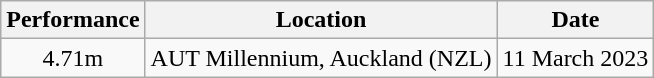<table class="wikitable" |>
<tr>
<th>Performance</th>
<th>Location</th>
<th>Date</th>
</tr>
<tr>
<td align=center>4.71m</td>
<td>AUT Millennium, Auckland (NZL)</td>
<td align="right">11 March 2023</td>
</tr>
</table>
